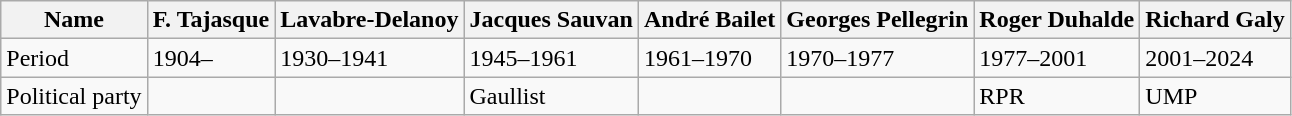<table class="wikitable">
<tr>
<th>Name</th>
<th>F. Tajasque</th>
<th>Lavabre-Delanoy</th>
<th>Jacques Sauvan</th>
<th>André Bailet</th>
<th>Georges Pellegrin</th>
<th>Roger Duhalde</th>
<th>Richard Galy</th>
</tr>
<tr>
<td>Period</td>
<td>1904–</td>
<td>1930–1941</td>
<td>1945–1961</td>
<td>1961–1970</td>
<td>1970–1977</td>
<td>1977–2001</td>
<td>2001–2024</td>
</tr>
<tr>
<td>Political party</td>
<td></td>
<td></td>
<td>Gaullist</td>
<td></td>
<td></td>
<td>RPR</td>
<td>UMP</td>
</tr>
</table>
